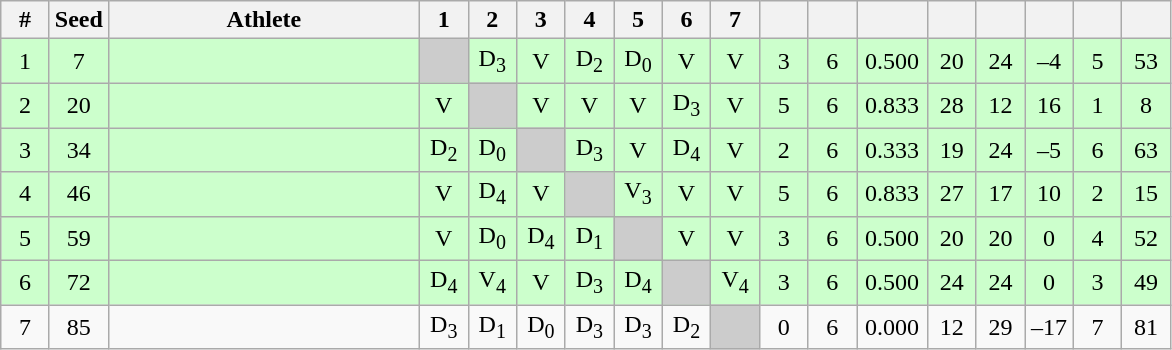<table class="wikitable" style="text-align:center">
<tr>
<th width="25">#</th>
<th width="25">Seed</th>
<th width="200">Athlete</th>
<th width="25">1</th>
<th width="25">2</th>
<th width="25">3</th>
<th width="25">4</th>
<th width="25">5</th>
<th width="25">6</th>
<th width="25">7</th>
<th width="25"></th>
<th width="25"></th>
<th width="40"></th>
<th width="25"></th>
<th width="25"></th>
<th width="25"></th>
<th width="25"></th>
<th width="25"></th>
</tr>
<tr bgcolor="#ccffcc">
<td>1</td>
<td>7</td>
<td align=left></td>
<td bgcolor="#cccccc"></td>
<td>D<sub>3</sub></td>
<td>V</td>
<td>D<sub>2</sub></td>
<td>D<sub>0</sub></td>
<td>V</td>
<td>V</td>
<td>3</td>
<td>6</td>
<td>0.500</td>
<td>20</td>
<td>24</td>
<td>–4</td>
<td>5</td>
<td>53</td>
</tr>
<tr bgcolor="#ccffcc">
<td>2</td>
<td>20</td>
<td align=left></td>
<td>V</td>
<td bgcolor="#cccccc"></td>
<td>V</td>
<td>V</td>
<td>V</td>
<td>D<sub>3</sub></td>
<td>V</td>
<td>5</td>
<td>6</td>
<td>0.833</td>
<td>28</td>
<td>12</td>
<td>16</td>
<td>1</td>
<td>8</td>
</tr>
<tr bgcolor="#ccffcc">
<td>3</td>
<td>34</td>
<td align=left></td>
<td>D<sub>2</sub></td>
<td>D<sub>0</sub></td>
<td bgcolor="#cccccc"></td>
<td>D<sub>3</sub></td>
<td>V</td>
<td>D<sub>4</sub></td>
<td>V</td>
<td>2</td>
<td>6</td>
<td>0.333</td>
<td>19</td>
<td>24</td>
<td>–5</td>
<td>6</td>
<td>63</td>
</tr>
<tr bgcolor="#ccffcc">
<td>4</td>
<td>46</td>
<td align=left></td>
<td>V</td>
<td>D<sub>4</sub></td>
<td>V</td>
<td bgcolor="#cccccc"></td>
<td>V<sub>3</sub></td>
<td>V</td>
<td>V</td>
<td>5</td>
<td>6</td>
<td>0.833</td>
<td>27</td>
<td>17</td>
<td>10</td>
<td>2</td>
<td>15</td>
</tr>
<tr bgcolor="#ccffcc">
<td>5</td>
<td>59</td>
<td align=left></td>
<td>V</td>
<td>D<sub>0</sub></td>
<td>D<sub>4</sub></td>
<td>D<sub>1</sub></td>
<td bgcolor="#cccccc"></td>
<td>V</td>
<td>V</td>
<td>3</td>
<td>6</td>
<td>0.500</td>
<td>20</td>
<td>20</td>
<td>0</td>
<td>4</td>
<td>52</td>
</tr>
<tr bgcolor="#ccffcc">
<td>6</td>
<td>72</td>
<td align=left></td>
<td>D<sub>4</sub></td>
<td>V<sub>4</sub></td>
<td>V</td>
<td>D<sub>3</sub></td>
<td>D<sub>4</sub></td>
<td bgcolor="#cccccc"></td>
<td>V<sub>4</sub></td>
<td>3</td>
<td>6</td>
<td>0.500</td>
<td>24</td>
<td>24</td>
<td>0</td>
<td>3</td>
<td>49</td>
</tr>
<tr>
<td>7</td>
<td>85</td>
<td align=left></td>
<td>D<sub>3</sub></td>
<td>D<sub>1</sub></td>
<td>D<sub>0</sub></td>
<td>D<sub>3</sub></td>
<td>D<sub>3</sub></td>
<td>D<sub>2</sub></td>
<td bgcolor="#cccccc"></td>
<td>0</td>
<td>6</td>
<td>0.000</td>
<td>12</td>
<td>29</td>
<td>–17</td>
<td>7</td>
<td>81</td>
</tr>
</table>
